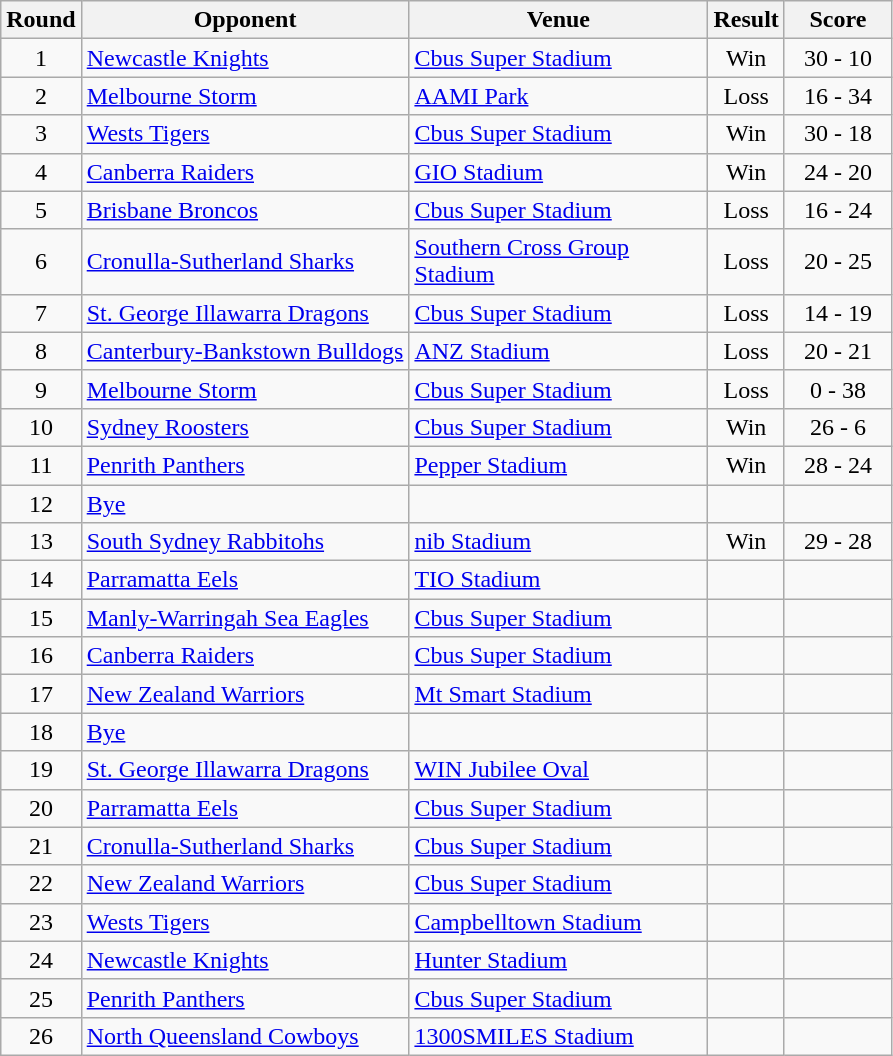<table class="wikitable" style="text-align:center;">
<tr>
<th>Round</th>
<th>Opponent</th>
<th style="width:12em">Venue</th>
<th>Result</th>
<th style="width:4em">Score</th>
</tr>
<tr>
<td>1</td>
<td style="text-align:left;"> <a href='#'>Newcastle Knights</a></td>
<td style="text-align:left;"><a href='#'>Cbus Super Stadium</a></td>
<td>Win</td>
<td>30 - 10</td>
</tr>
<tr>
<td>2</td>
<td style="text-align:left;"> <a href='#'>Melbourne Storm</a></td>
<td style="text-align:left;"><a href='#'>AAMI Park</a></td>
<td>Loss</td>
<td>16 - 34</td>
</tr>
<tr>
<td>3</td>
<td style="text-align:left;"> <a href='#'>Wests Tigers</a></td>
<td style="text-align:left;"><a href='#'>Cbus Super Stadium</a></td>
<td>Win</td>
<td>30 - 18</td>
</tr>
<tr>
<td>4</td>
<td style="text-align:left;"> <a href='#'>Canberra Raiders</a></td>
<td style="text-align:left;"><a href='#'>GIO Stadium</a></td>
<td>Win</td>
<td>24 - 20</td>
</tr>
<tr>
<td>5</td>
<td style="text-align:left;"> <a href='#'>Brisbane Broncos</a></td>
<td style="text-align:left;"><a href='#'>Cbus Super Stadium</a></td>
<td>Loss</td>
<td>16 - 24</td>
</tr>
<tr>
<td>6</td>
<td style="text-align:left;"> <a href='#'>Cronulla-Sutherland Sharks</a></td>
<td style="text-align:left;"><a href='#'>Southern Cross Group Stadium</a></td>
<td>Loss</td>
<td>20 - 25</td>
</tr>
<tr>
<td>7</td>
<td style="text-align:left;"> <a href='#'>St. George Illawarra Dragons</a></td>
<td style="text-align:left;"><a href='#'>Cbus Super Stadium</a></td>
<td>Loss</td>
<td>14 - 19</td>
</tr>
<tr>
<td>8</td>
<td style="text-align:left;"> <a href='#'>Canterbury-Bankstown Bulldogs</a></td>
<td style="text-align:left;"><a href='#'>ANZ Stadium</a></td>
<td>Loss</td>
<td>20 - 21</td>
</tr>
<tr>
<td>9</td>
<td style="text-align:left;"> <a href='#'>Melbourne Storm</a></td>
<td style="text-align:left;"><a href='#'>Cbus Super Stadium</a></td>
<td>Loss</td>
<td>0 - 38</td>
</tr>
<tr>
<td>10</td>
<td style="text-align:left;"> <a href='#'>Sydney Roosters</a></td>
<td style="text-align:left;"><a href='#'>Cbus Super Stadium</a></td>
<td>Win</td>
<td>26 - 6</td>
</tr>
<tr>
<td>11</td>
<td style="text-align:left;"> <a href='#'>Penrith Panthers</a></td>
<td style="text-align:left;"><a href='#'>Pepper Stadium</a></td>
<td>Win</td>
<td>28 - 24</td>
</tr>
<tr>
<td>12</td>
<td style="text-align:left;"><a href='#'>Bye</a></td>
<td></td>
<td></td>
<td></td>
</tr>
<tr>
<td>13</td>
<td style="text-align:left;"> <a href='#'>South Sydney Rabbitohs</a></td>
<td style="text-align:left;"><a href='#'>nib Stadium</a></td>
<td>Win</td>
<td>29 - 28</td>
</tr>
<tr>
<td>14</td>
<td style="text-align:left;"> <a href='#'>Parramatta Eels</a></td>
<td style="text-align:left;"><a href='#'>TIO Stadium</a></td>
<td></td>
<td></td>
</tr>
<tr>
<td>15</td>
<td style="text-align:left;"> <a href='#'>Manly-Warringah Sea Eagles</a></td>
<td style="text-align:left;"><a href='#'>Cbus Super Stadium</a></td>
<td></td>
<td></td>
</tr>
<tr>
<td>16</td>
<td style="text-align:left;"> <a href='#'>Canberra Raiders</a></td>
<td style="text-align:left;"><a href='#'>Cbus Super Stadium</a></td>
<td></td>
<td></td>
</tr>
<tr>
<td>17</td>
<td style="text-align:left;"> <a href='#'>New Zealand Warriors</a></td>
<td style="text-align:left;"><a href='#'>Mt Smart Stadium</a></td>
<td></td>
<td></td>
</tr>
<tr>
<td>18</td>
<td style="text-align:left;"><a href='#'>Bye</a></td>
<td></td>
<td></td>
<td></td>
</tr>
<tr>
<td>19</td>
<td style="text-align:left;"> <a href='#'>St. George Illawarra Dragons</a></td>
<td style="text-align:left;"><a href='#'>WIN Jubilee Oval</a></td>
<td></td>
<td></td>
</tr>
<tr>
<td>20</td>
<td style="text-align:left;"> <a href='#'>Parramatta Eels</a></td>
<td style="text-align:left;"><a href='#'>Cbus Super Stadium</a></td>
<td></td>
<td></td>
</tr>
<tr>
<td>21</td>
<td style="text-align:left;"> <a href='#'>Cronulla-Sutherland Sharks</a></td>
<td style="text-align:left;"><a href='#'>Cbus Super Stadium</a></td>
<td></td>
<td></td>
</tr>
<tr>
<td>22</td>
<td style="text-align:left;"> <a href='#'>New Zealand Warriors</a></td>
<td style="text-align:left;"><a href='#'>Cbus Super Stadium</a></td>
<td></td>
<td></td>
</tr>
<tr>
<td>23</td>
<td style="text-align:left;"> <a href='#'>Wests Tigers</a></td>
<td style="text-align:left;"><a href='#'>Campbelltown Stadium</a></td>
<td></td>
<td></td>
</tr>
<tr>
<td>24</td>
<td style="text-align:left;"> <a href='#'>Newcastle Knights</a></td>
<td style="text-align:left;"><a href='#'>Hunter Stadium</a></td>
<td></td>
<td></td>
</tr>
<tr>
<td>25</td>
<td style="text-align:left;"> <a href='#'>Penrith Panthers</a></td>
<td style="text-align:left;"><a href='#'>Cbus Super Stadium</a></td>
<td></td>
<td></td>
</tr>
<tr>
<td>26</td>
<td style="text-align:left;"> <a href='#'>North Queensland Cowboys</a></td>
<td style="text-align:left;"><a href='#'>1300SMILES Stadium</a></td>
<td></td>
<td></td>
</tr>
</table>
